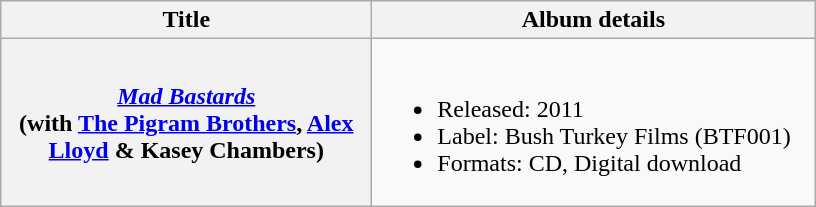<table class="wikitable plainrowheaders">
<tr>
<th scope="col" rowspan="1" style="width:15em;">Title</th>
<th scope="col" rowspan="1" style="width:18em;">Album details</th>
</tr>
<tr>
<th scope="row"><em><a href='#'>Mad Bastards</a></em> <br> (with <a href='#'>The Pigram Brothers</a>, <a href='#'>Alex Lloyd</a> & Kasey Chambers)</th>
<td><br><ul><li>Released: 2011</li><li>Label: Bush Turkey Films (BTF001)</li><li>Formats: CD, Digital download</li></ul></td>
</tr>
</table>
